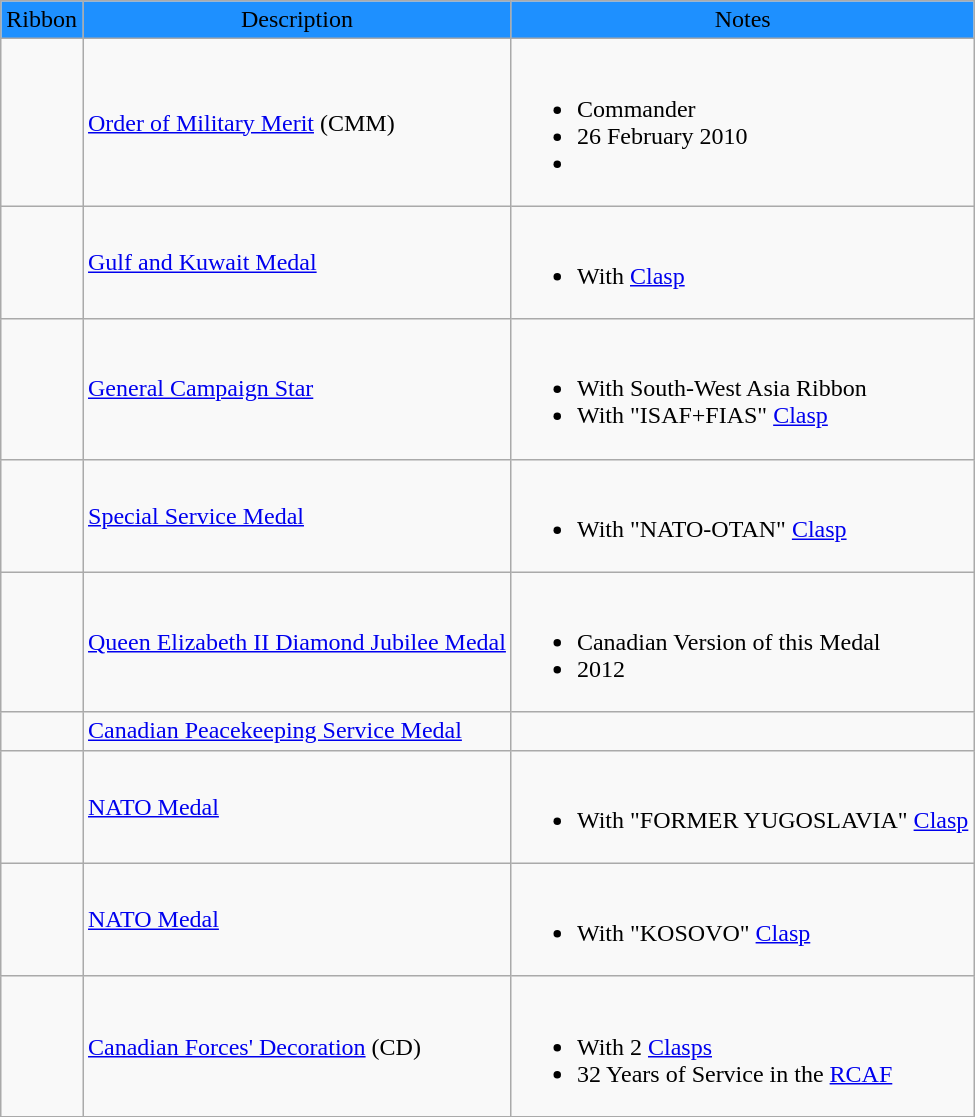<table class="wikitable">
<tr style="background:DodgerBlue;" align="center">
<td>Ribbon</td>
<td>Description</td>
<td>Notes</td>
</tr>
<tr>
<td></td>
<td><a href='#'>Order of Military Merit</a> (CMM)</td>
<td><br><ul><li>Commander</li><li>26 February 2010</li><li></li></ul></td>
</tr>
<tr>
<td></td>
<td><a href='#'>Gulf and Kuwait Medal</a></td>
<td><br><ul><li>With <a href='#'>Clasp</a></li></ul></td>
</tr>
<tr>
<td></td>
<td><a href='#'>General Campaign Star</a></td>
<td><br><ul><li>With South-West Asia Ribbon</li><li>With "ISAF+FIAS" <a href='#'>Clasp</a></li></ul></td>
</tr>
<tr>
<td></td>
<td><a href='#'>Special Service Medal</a></td>
<td><br><ul><li>With "NATO-OTAN" <a href='#'>Clasp</a></li></ul></td>
</tr>
<tr>
<td></td>
<td><a href='#'>Queen Elizabeth II Diamond Jubilee Medal</a></td>
<td><br><ul><li>Canadian Version of this Medal</li><li>2012</li></ul></td>
</tr>
<tr>
<td></td>
<td><a href='#'>Canadian Peacekeeping Service Medal</a></td>
<td></td>
</tr>
<tr>
<td></td>
<td><a href='#'>NATO Medal</a></td>
<td><br><ul><li>With "FORMER YUGOSLAVIA" <a href='#'>Clasp</a></li></ul></td>
</tr>
<tr>
<td></td>
<td><a href='#'>NATO Medal</a></td>
<td><br><ul><li>With "KOSOVO" <a href='#'>Clasp</a></li></ul></td>
</tr>
<tr>
<td></td>
<td><a href='#'>Canadian Forces' Decoration</a> (CD)</td>
<td><br><ul><li>With 2 <a href='#'>Clasps</a></li><li>32 Years of Service in the <a href='#'>RCAF</a></li></ul></td>
</tr>
<tr>
</tr>
</table>
